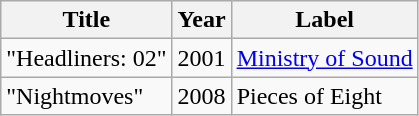<table class="wikitable plainrowheaders">
<tr>
<th>Title</th>
<th>Year</th>
<th>Label</th>
</tr>
<tr>
<td>"Headliners: 02"</td>
<td>2001</td>
<td><a href='#'>Ministry of Sound</a></td>
</tr>
<tr>
<td>"Nightmoves"</td>
<td>2008</td>
<td>Pieces of Eight</td>
</tr>
</table>
